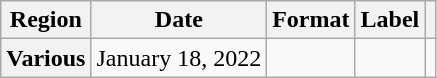<table class="wikitable plainrowheaders">
<tr>
<th scope="col">Region</th>
<th scope="col">Date</th>
<th scope="col">Format</th>
<th scope="col">Label</th>
<th scope="col"></th>
</tr>
<tr>
<th scope="row">Various</th>
<td>January 18, 2022</td>
<td></td>
<td></td>
<td style="text-align:center"></td>
</tr>
</table>
